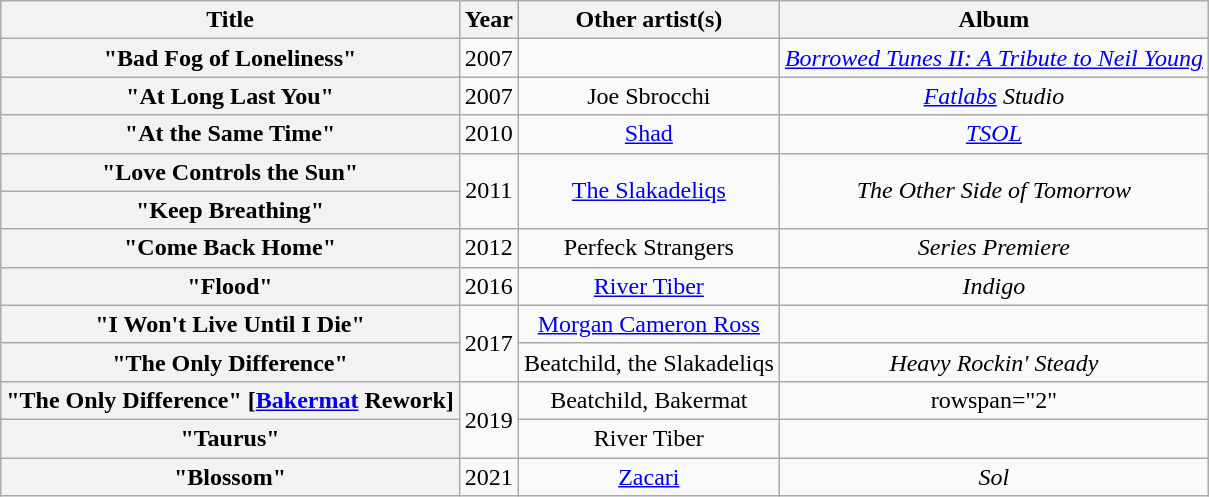<table class="wikitable plainrowheaders" style="text-align:center;">
<tr>
<th scope="col">Title</th>
<th scope="col">Year</th>
<th scope="col">Other artist(s)</th>
<th scope="col">Album</th>
</tr>
<tr>
<th scope="row">"Bad Fog of Loneliness"</th>
<td>2007</td>
<td></td>
<td><em><a href='#'>Borrowed Tunes II: A Tribute to Neil Young</a></em></td>
</tr>
<tr>
<th scope="row">"At Long Last You"</th>
<td>2007</td>
<td>Joe Sbrocchi</td>
<td><em><a href='#'>Fatlabs</a> Studio</em></td>
</tr>
<tr>
<th scope="row">"At the Same Time"</th>
<td>2010</td>
<td><a href='#'>Shad</a></td>
<td><em><a href='#'>TSOL</a></em></td>
</tr>
<tr>
<th scope="row">"Love Controls the Sun"</th>
<td rowspan="2">2011</td>
<td rowspan="2"><a href='#'>The Slakadeliqs</a></td>
<td rowspan="2"><em>The Other Side of Tomorrow</em></td>
</tr>
<tr>
<th scope="row">"Keep Breathing"</th>
</tr>
<tr>
<th scope="row">"Come Back Home"</th>
<td>2012</td>
<td>Perfeck Strangers</td>
<td><em>Series Premiere</em></td>
</tr>
<tr>
<th scope="row">"Flood"</th>
<td>2016</td>
<td><a href='#'>River Tiber</a></td>
<td><em>Indigo</em></td>
</tr>
<tr>
<th scope="row">"I Won't Live Until I Die"</th>
<td rowspan="2">2017</td>
<td><a href='#'>Morgan Cameron Ross</a></td>
<td></td>
</tr>
<tr>
<th scope="row">"The Only Difference"</th>
<td>Beatchild, the Slakadeliqs</td>
<td><em>Heavy Rockin' Steady</em></td>
</tr>
<tr>
<th scope="row">"The Only Difference" [<a href='#'>Bakermat</a> Rework]</th>
<td rowspan="2">2019</td>
<td>Beatchild, Bakermat</td>
<td>rowspan="2" </td>
</tr>
<tr>
<th scope="row">"Taurus"</th>
<td>River Tiber</td>
</tr>
<tr>
<th scope="row">"Blossom"</th>
<td rowspan="1">2021</td>
<td><a href='#'>Zacari</a></td>
<td><em>Sol</em></td>
</tr>
</table>
